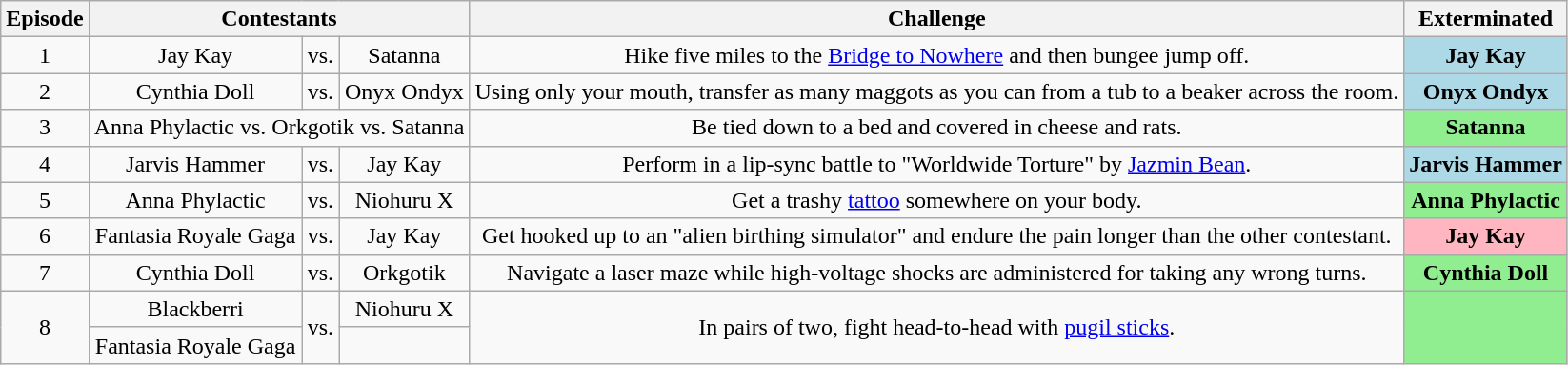<table class="wikitable" border="2" style="text-align:center">
<tr>
<th>Episode</th>
<th colspan="3">Contestants</th>
<th>Challenge</th>
<th>Exterminated</th>
</tr>
<tr>
<td>1</td>
<td nowrap="">Jay Kay</td>
<td>vs.</td>
<td nowrap="">Satanna</td>
<td>Hike five miles to the <a href='#'>Bridge to Nowhere</a> and then bungee jump off.</td>
<td style="background:lightblue"><strong>Jay Kay</strong></td>
</tr>
<tr>
<td>2</td>
<td nowrap="">Cynthia Doll</td>
<td>vs.</td>
<td nowrap="">Onyx Ondyx</td>
<td>Using only your mouth, transfer as many maggots as you can from a tub to a beaker across the room.</td>
<td style="background:lightblue"><strong>Onyx Ondyx</strong></td>
</tr>
<tr>
<td>3</td>
<td colspan="3">Anna Phylactic vs. Orkgotik vs. Satanna</td>
<td>Be tied down to a bed and covered in cheese and rats.</td>
<td style="background:lightgreen"><strong>Satanna</strong></td>
</tr>
<tr>
<td>4</td>
<td nowrap="">Jarvis Hammer</td>
<td>vs.</td>
<td nowrap="">Jay Kay</td>
<td>Perform in a lip-sync battle to "Worldwide Torture" by <a href='#'>Jazmin Bean</a>.</td>
<td style="background:lightblue"><strong>Jarvis Hammer</strong></td>
</tr>
<tr>
<td>5</td>
<td nowrap="">Anna Phylactic</td>
<td>vs.</td>
<td nowrap="">Niohuru X</td>
<td>Get a trashy <a href='#'>tattoo</a> somewhere on your body.</td>
<td style="background:lightgreen"><strong>Anna Phylactic</strong></td>
</tr>
<tr>
<td>6</td>
<td nowrap="">Fantasia Royale Gaga</td>
<td>vs.</td>
<td nowrap="">Jay Kay</td>
<td>Get hooked up to an "alien birthing simulator" and endure the pain longer than the other contestant.</td>
<td style="background:lightpink"><strong>Jay Kay</strong></td>
</tr>
<tr>
<td>7</td>
<td nowrap="">Cynthia Doll</td>
<td>vs.</td>
<td nowrap="">Orkgotik</td>
<td>Navigate a laser maze while high-voltage shocks are administered for taking any wrong turns.</td>
<td style="background:lightgreen"><strong>Cynthia Doll</strong></td>
</tr>
<tr>
<td rowspan="2">8</td>
<td>Blackberri</td>
<td rowspan="2">vs.</td>
<td>Niohuru X</td>
<td rowspan="2">In pairs of two, fight head-to-head with <a href='#'>pugil sticks</a>.</td>
<td rowspan="2" bgcolor="lightgreen"></td>
</tr>
<tr>
<td>Fantasia Royale Gaga</td>
<td></td>
</tr>
</table>
